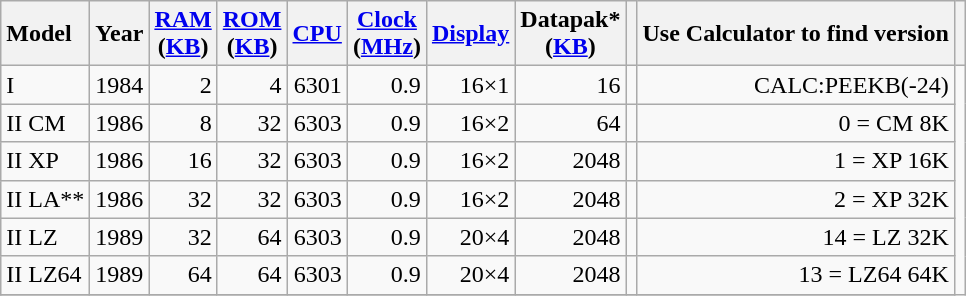<table class="wikitable" style="text-align:right;">
<tr>
<th style="text-align:left;">Model</th>
<th>Year</th>
<th><a href='#'>RAM</a><br>(<a href='#'>KB</a>)</th>
<th><a href='#'>ROM</a><br>(<a href='#'>KB</a>)</th>
<th><a href='#'>CPU</a></th>
<th><a href='#'>Clock</a><br>(<a href='#'>MHz</a>)</th>
<th><a href='#'>Display</a></th>
<th>Datapak*<br>(<a href='#'>KB</a>)</th>
<th></th>
<th>Use Calculator to find version</th>
<th><br></th>
</tr>
<tr>
<td style="text-align:left;">I</td>
<td>1984</td>
<td>2</td>
<td>4</td>
<td>6301</td>
<td>0.9</td>
<td>16×1</td>
<td>16</td>
<td></td>
<td>CALC:PEEKB(-24)</td>
</tr>
<tr>
<td style="text-align:left;">II CM</td>
<td>1986</td>
<td>8</td>
<td>32</td>
<td>6303</td>
<td>0.9</td>
<td>16×2</td>
<td>64</td>
<td></td>
<td>0 = CM 8K</td>
</tr>
<tr>
<td style="text-align:left;">II XP</td>
<td>1986</td>
<td>16</td>
<td>32</td>
<td>6303</td>
<td>0.9</td>
<td>16×2</td>
<td>2048</td>
<td></td>
<td>1 = XP 16K</td>
</tr>
<tr>
<td style="text-align:left;">II LA**</td>
<td>1986</td>
<td>32</td>
<td>32</td>
<td>6303</td>
<td>0.9</td>
<td>16×2</td>
<td>2048</td>
<td></td>
<td>2 = XP 32K</td>
</tr>
<tr>
<td style="text-align:left;">II LZ</td>
<td>1989</td>
<td>32</td>
<td>64</td>
<td>6303</td>
<td>0.9</td>
<td>20×4</td>
<td>2048</td>
<td></td>
<td>14 = LZ 32K</td>
</tr>
<tr>
<td style="text-align:left;">II LZ64</td>
<td>1989</td>
<td>64</td>
<td>64</td>
<td>6303</td>
<td>0.9</td>
<td>20×4</td>
<td>2048</td>
<td></td>
<td>13 = LZ64 64K</td>
</tr>
<tr>
</tr>
</table>
